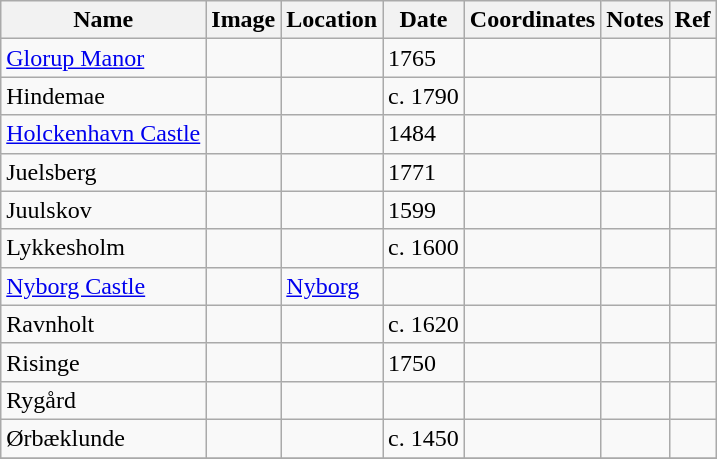<table class="wikitable sortable">
<tr>
<th>Name</th>
<th>Image</th>
<th>Location</th>
<th>Date</th>
<th>Coordinates</th>
<th>Notes</th>
<th>Ref</th>
</tr>
<tr>
<td><a href='#'>Glorup Manor</a></td>
<td></td>
<td></td>
<td>1765</td>
<td></td>
<td></td>
<td></td>
</tr>
<tr>
<td>Hindemae</td>
<td></td>
<td></td>
<td>c. 1790</td>
<td></td>
<td></td>
<td></td>
</tr>
<tr>
<td><a href='#'>Holckenhavn Castle</a></td>
<td></td>
<td></td>
<td>1484</td>
<td></td>
<td></td>
<td></td>
</tr>
<tr>
<td>Juelsberg</td>
<td></td>
<td></td>
<td>1771</td>
<td></td>
<td></td>
<td></td>
</tr>
<tr>
<td>Juulskov</td>
<td></td>
<td></td>
<td>1599</td>
<td></td>
<td></td>
<td></td>
</tr>
<tr>
<td>Lykkesholm</td>
<td></td>
<td></td>
<td>c. 1600</td>
<td></td>
<td></td>
<td></td>
</tr>
<tr>
<td><a href='#'>Nyborg Castle</a></td>
<td></td>
<td><a href='#'>Nyborg</a></td>
<td></td>
<td></td>
<td></td>
<td></td>
</tr>
<tr>
<td>Ravnholt</td>
<td></td>
<td></td>
<td>c. 1620</td>
<td></td>
<td></td>
<td></td>
</tr>
<tr>
<td>Risinge</td>
<td></td>
<td></td>
<td>1750</td>
<td></td>
<td></td>
<td></td>
</tr>
<tr>
<td>Rygård</td>
<td></td>
<td></td>
<td></td>
<td></td>
<td></td>
<td></td>
</tr>
<tr>
<td>Ørbæklunde</td>
<td></td>
<td></td>
<td>c. 1450</td>
<td></td>
<td></td>
<td></td>
</tr>
<tr>
</tr>
</table>
